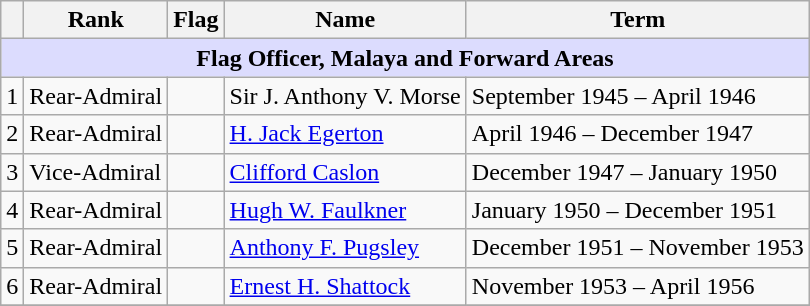<table class="wikitable">
<tr>
<th></th>
<th>Rank</th>
<th>Flag</th>
<th>Name</th>
<th>Term</th>
</tr>
<tr>
<td colspan="5" align="center" style="background:#dcdcfe;"><strong>Flag Officer, Malaya and Forward Areas</strong></td>
</tr>
<tr>
<td>1</td>
<td>Rear-Admiral</td>
<td></td>
<td>Sir J. Anthony V. Morse</td>
<td>September 1945 – April 1946</td>
</tr>
<tr>
<td>2</td>
<td>Rear-Admiral</td>
<td></td>
<td><a href='#'>H. Jack Egerton</a></td>
<td>April 1946 – December 1947</td>
</tr>
<tr>
<td>3</td>
<td>Vice-Admiral</td>
<td></td>
<td><a href='#'>Clifford Caslon</a></td>
<td>December 1947 – January 1950</td>
</tr>
<tr>
<td>4</td>
<td>Rear-Admiral</td>
<td></td>
<td><a href='#'>Hugh W. Faulkner</a></td>
<td>January 1950 – December 1951</td>
</tr>
<tr>
<td>5</td>
<td>Rear-Admiral</td>
<td></td>
<td><a href='#'>Anthony F. Pugsley</a></td>
<td>December 1951 – November 1953</td>
</tr>
<tr>
<td>6</td>
<td>Rear-Admiral</td>
<td></td>
<td><a href='#'>Ernest H. Shattock</a></td>
<td>November 1953 – April 1956</td>
</tr>
<tr>
</tr>
</table>
